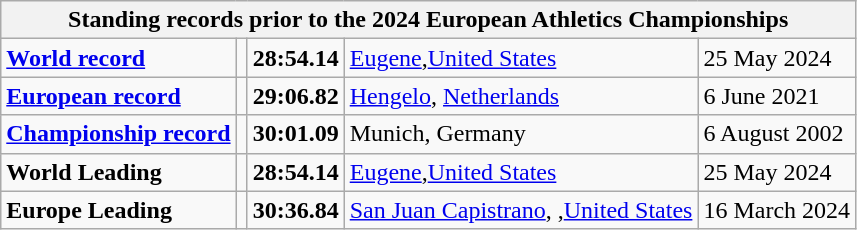<table class="wikitable">
<tr>
<th colspan="5">Standing records prior to the 2024 European Athletics Championships</th>
</tr>
<tr>
<td><strong><a href='#'>World record</a></strong></td>
<td></td>
<td><strong>28:54.14</strong></td>
<td><a href='#'>Eugene</a>,<a href='#'>United States</a></td>
<td>25 May 2024</td>
</tr>
<tr>
<td><strong><a href='#'>European record</a></strong></td>
<td></td>
<td><strong>29:06.82</strong></td>
<td><a href='#'>Hengelo</a>, <a href='#'>Netherlands</a></td>
<td>6 June 2021</td>
</tr>
<tr>
<td><strong><a href='#'>Championship record</a></strong></td>
<td></td>
<td><strong>30:01.09</strong></td>
<td>Munich, Germany</td>
<td>6 August 2002</td>
</tr>
<tr>
<td><strong>World Leading</strong></td>
<td></td>
<td><strong>28:54.14</strong></td>
<td><a href='#'>Eugene</a>,<a href='#'>United States</a></td>
<td>25 May 2024</td>
</tr>
<tr>
<td><strong>Europe Leading</strong></td>
<td></td>
<td><strong>30:36.84</strong> </td>
<td><a href='#'>San Juan Capistrano</a>, ,<a href='#'>United States</a></td>
<td>16 March 2024</td>
</tr>
</table>
